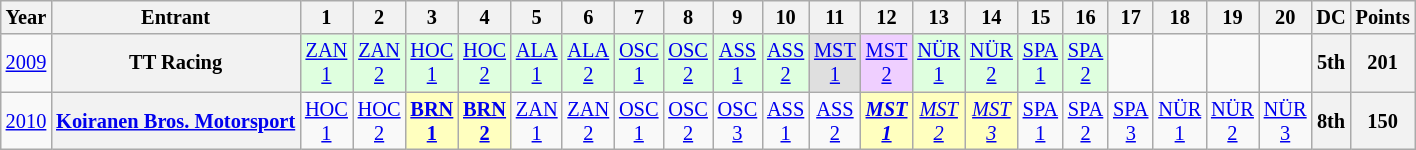<table class="wikitable" style="text-align:center; font-size:85%">
<tr>
<th>Year</th>
<th>Entrant</th>
<th>1</th>
<th>2</th>
<th>3</th>
<th>4</th>
<th>5</th>
<th>6</th>
<th>7</th>
<th>8</th>
<th>9</th>
<th>10</th>
<th>11</th>
<th>12</th>
<th>13</th>
<th>14</th>
<th>15</th>
<th>16</th>
<th>17</th>
<th>18</th>
<th>19</th>
<th>20</th>
<th>DC</th>
<th>Points</th>
</tr>
<tr>
<td><a href='#'>2009</a></td>
<th nowrap>TT Racing</th>
<td style="background:#dfffdf;"><a href='#'>ZAN<br>1</a><br></td>
<td style="background:#dfffdf;"><a href='#'>ZAN<br>2</a><br></td>
<td style="background:#dfffdf;"><a href='#'>HOC<br>1</a><br></td>
<td style="background:#dfffdf;"><a href='#'>HOC<br>2</a><br></td>
<td style="background:#dfffdf;"><a href='#'>ALA<br>1</a><br></td>
<td style="background:#dfffdf;"><a href='#'>ALA<br>2</a><br></td>
<td style="background:#dfffdf;"><a href='#'>OSC<br>1</a><br></td>
<td style="background:#dfffdf;"><a href='#'>OSC<br>2</a><br></td>
<td style="background:#dfffdf;"><a href='#'>ASS<br>1</a><br></td>
<td style="background:#dfffdf;"><a href='#'>ASS<br>2</a><br></td>
<td style="background:#dfdfdf;"><a href='#'>MST<br>1</a><br></td>
<td style="background:#efcfff;"><a href='#'>MST<br>2</a><br></td>
<td style="background:#dfffdf;"><a href='#'>NÜR<br>1</a><br></td>
<td style="background:#dfffdf;"><a href='#'>NÜR<br>2</a><br></td>
<td style="background:#dfffdf;"><a href='#'>SPA<br>1</a><br></td>
<td style="background:#dfffdf;"><a href='#'>SPA<br>2</a><br></td>
<td></td>
<td></td>
<td></td>
<td></td>
<th>5th</th>
<th>201</th>
</tr>
<tr>
<td><a href='#'>2010</a></td>
<th><a href='#'>Koiranen Bros. Motorsport</a></th>
<td style="background:#;"><a href='#'>HOC<br>1</a><br></td>
<td style="background:#;"><a href='#'>HOC<br>2</a><br></td>
<td style="background:#ffffbf;"><strong><a href='#'>BRN<br>1</a></strong><br></td>
<td style="background:#ffffbf;"><strong><a href='#'>BRN<br>2</a></strong><br></td>
<td style="background:#;"><a href='#'>ZAN<br>1</a><br></td>
<td style="background:#;"><a href='#'>ZAN<br>2</a><br></td>
<td style="background:#;"><a href='#'>OSC<br>1</a><br></td>
<td style="background:#;"><a href='#'>OSC<br>2</a><br></td>
<td style="background:#;"><a href='#'>OSC<br>3</a><br></td>
<td style="background:#;"><a href='#'>ASS<br>1</a><br></td>
<td style="background:#;"><a href='#'>ASS<br>2</a><br></td>
<td style="background:#ffffbf;"><strong><em><a href='#'>MST<br>1</a></em></strong><br></td>
<td style="background:#ffffbf;"><em><a href='#'>MST<br>2</a></em><br></td>
<td style="background:#ffffbf;"><em><a href='#'>MST<br>3</a></em><br></td>
<td style="background:#;"><a href='#'>SPA<br>1</a><br></td>
<td style="background:#;"><a href='#'>SPA<br>2</a><br></td>
<td style="background:#;"><a href='#'>SPA<br>3</a><br></td>
<td style="background:#;"><a href='#'>NÜR<br>1</a><br></td>
<td style="background:#;"><a href='#'>NÜR<br>2</a><br></td>
<td style="background:#;"><a href='#'>NÜR<br>3</a><br></td>
<th>8th</th>
<th>150</th>
</tr>
</table>
